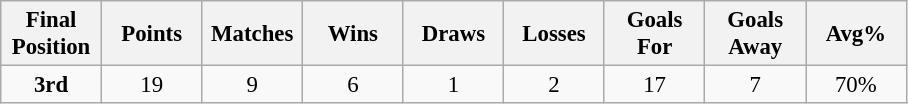<table class="wikitable" style="font-size: 95%; text-align: center;">
<tr>
<th width=60>Final Position</th>
<th width=60>Points</th>
<th width=60>Matches</th>
<th width=60>Wins</th>
<th width=60>Draws</th>
<th width=60>Losses</th>
<th width=60>Goals For</th>
<th width=60>Goals Away</th>
<th width=60>Avg%</th>
</tr>
<tr>
<td><strong>3rd</strong></td>
<td>19</td>
<td>9</td>
<td>6</td>
<td>1</td>
<td>2</td>
<td>17</td>
<td>7</td>
<td>70%</td>
</tr>
</table>
